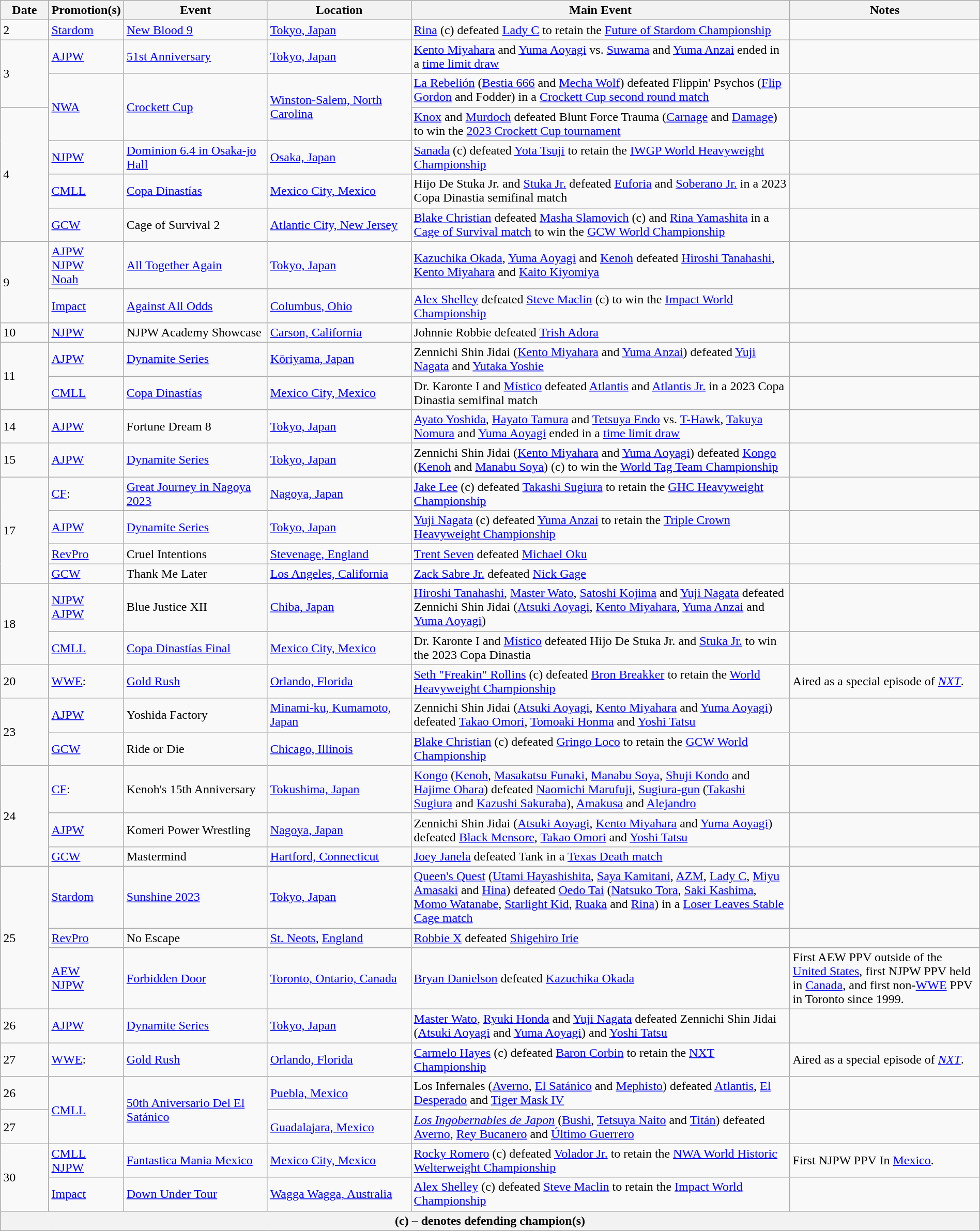<table class="wikitable" style="width:100%;">
<tr>
<th width="5%">Date</th>
<th width="5%">Promotion(s)</th>
<th style="width:15%;">Event</th>
<th style="width:15%;">Location</th>
<th style="width:40%;">Main Event</th>
<th style="width:20%;">Notes</th>
</tr>
<tr>
<td>2</td>
<td><a href='#'>Stardom</a></td>
<td><a href='#'>New Blood 9</a></td>
<td><a href='#'>Tokyo, Japan</a></td>
<td><a href='#'>Rina</a> (c) defeated <a href='#'>Lady C</a> to retain the <a href='#'>Future of Stardom Championship</a></td>
<td></td>
</tr>
<tr>
<td rowspan=2>3</td>
<td><a href='#'>AJPW</a></td>
<td><a href='#'>51st Anniversary</a></td>
<td><a href='#'>Tokyo, Japan</a></td>
<td><a href='#'>Kento Miyahara</a> and <a href='#'>Yuma Aoyagi</a> vs. <a href='#'>Suwama</a> and <a href='#'>Yuma Anzai</a> ended in a <a href='#'>time limit draw</a></td>
<td></td>
</tr>
<tr>
<td rowspan=2><a href='#'>NWA</a></td>
<td rowspan=2><a href='#'>Crockett Cup</a></td>
<td rowspan=2><a href='#'>Winston-Salem, North Carolina</a></td>
<td><a href='#'>La Rebelión</a> (<a href='#'>Bestia 666</a> and <a href='#'>Mecha Wolf</a>) defeated Flippin' Psychos (<a href='#'>Flip Gordon</a> and Fodder) in a <a href='#'>Crockett Cup second round match</a></td>
<td></td>
</tr>
<tr>
<td rowspan=4>4</td>
<td><a href='#'>Knox</a> and <a href='#'>Murdoch</a> defeated Blunt Force Trauma (<a href='#'>Carnage</a> and <a href='#'>Damage</a>) to win the <a href='#'>2023 Crockett Cup tournament</a></td>
<td></td>
</tr>
<tr>
<td><a href='#'>NJPW</a></td>
<td><a href='#'>Dominion 6.4 in Osaka-jo Hall</a></td>
<td><a href='#'>Osaka, Japan</a></td>
<td><a href='#'>Sanada</a> (c) defeated <a href='#'>Yota Tsuji</a> to retain the <a href='#'>IWGP World Heavyweight Championship</a></td>
<td></td>
</tr>
<tr>
<td><a href='#'>CMLL</a></td>
<td><a href='#'>Copa Dinastías</a><br></td>
<td><a href='#'>Mexico City, Mexico</a></td>
<td>Hijo De Stuka Jr. and <a href='#'>Stuka Jr.</a> defeated <a href='#'>Euforia</a> and <a href='#'>Soberano Jr.</a> in a 2023 Copa Dinastia semifinal match</td>
<td></td>
</tr>
<tr>
<td><a href='#'>GCW</a></td>
<td>Cage of Survival 2</td>
<td><a href='#'>Atlantic City, New Jersey</a></td>
<td><a href='#'>Blake Christian</a> defeated <a href='#'>Masha Slamovich</a> (c) and <a href='#'>Rina Yamashita</a> in a <a href='#'>Cage of Survival match</a> to win the <a href='#'>GCW World Championship</a></td>
<td></td>
</tr>
<tr>
<td rowspan=2>9</td>
<td><a href='#'>AJPW</a><br><a href='#'>NJPW</a><br><a href='#'>Noah</a></td>
<td><a href='#'>All Together Again</a></td>
<td><a href='#'>Tokyo, Japan</a></td>
<td><a href='#'>Kazuchika Okada</a>, <a href='#'>Yuma Aoyagi</a> and <a href='#'>Kenoh</a> defeated <a href='#'>Hiroshi Tanahashi</a>, <a href='#'>Kento Miyahara</a> and <a href='#'>Kaito Kiyomiya</a></td>
<td></td>
</tr>
<tr>
<td><a href='#'>Impact</a></td>
<td><a href='#'>Against All Odds</a></td>
<td><a href='#'>Columbus, Ohio</a></td>
<td><a href='#'>Alex Shelley</a> defeated <a href='#'>Steve Maclin</a> (c) to win the <a href='#'>Impact World Championship</a></td>
<td></td>
</tr>
<tr>
<td>10</td>
<td><a href='#'>NJPW</a></td>
<td>NJPW Academy Showcase</td>
<td><a href='#'>Carson, California</a></td>
<td>Johnnie Robbie defeated <a href='#'>Trish Adora</a></td>
<td></td>
</tr>
<tr>
<td rowspan=2>11</td>
<td><a href='#'>AJPW</a></td>
<td><a href='#'>Dynamite Series</a><br></td>
<td><a href='#'>Kōriyama, Japan</a></td>
<td>Zennichi Shin Jidai (<a href='#'>Kento Miyahara</a> and <a href='#'>Yuma Anzai</a>) defeated <a href='#'>Yuji Nagata</a> and <a href='#'>Yutaka Yoshie</a></td>
<td></td>
</tr>
<tr>
<td><a href='#'>CMLL</a></td>
<td><a href='#'>Copa Dinastías</a><br></td>
<td><a href='#'>Mexico City, Mexico</a></td>
<td>Dr. Karonte I and <a href='#'>Místico</a> defeated <a href='#'>Atlantis</a> and <a href='#'>Atlantis Jr.</a> in a 2023 Copa Dinastia semifinal match</td>
<td></td>
</tr>
<tr>
<td>14</td>
<td><a href='#'>AJPW</a></td>
<td>Fortune Dream 8</td>
<td><a href='#'>Tokyo, Japan</a></td>
<td><a href='#'>Ayato Yoshida</a>, <a href='#'>Hayato Tamura</a> and <a href='#'>Tetsuya Endo</a> vs. <a href='#'>T-Hawk</a>, <a href='#'>Takuya Nomura</a> and <a href='#'>Yuma Aoyagi</a> ended in a <a href='#'>time limit draw</a></td>
<td></td>
</tr>
<tr>
<td>15</td>
<td><a href='#'>AJPW</a></td>
<td><a href='#'>Dynamite Series</a><br></td>
<td><a href='#'>Tokyo, Japan</a></td>
<td>Zennichi Shin Jidai (<a href='#'>Kento Miyahara</a> and <a href='#'>Yuma Aoyagi</a>) defeated <a href='#'>Kongo</a> (<a href='#'>Kenoh</a> and <a href='#'>Manabu Soya</a>) (c) to win the <a href='#'>World Tag Team Championship</a></td>
<td></td>
</tr>
<tr>
<td rowspan=4>17</td>
<td><a href='#'>CF</a>:</td>
<td><a href='#'>Great Journey in Nagoya 2023</a></td>
<td><a href='#'>Nagoya, Japan</a></td>
<td><a href='#'>Jake Lee</a> (c) defeated <a href='#'>Takashi Sugiura</a> to retain the <a href='#'>GHC Heavyweight Championship</a></td>
<td></td>
</tr>
<tr>
<td><a href='#'>AJPW</a></td>
<td><a href='#'>Dynamite Series</a><br></td>
<td><a href='#'>Tokyo, Japan</a></td>
<td><a href='#'>Yuji Nagata</a> (c) defeated <a href='#'>Yuma Anzai</a> to retain the <a href='#'>Triple Crown Heavyweight Championship</a></td>
<td></td>
</tr>
<tr>
<td><a href='#'>RevPro</a></td>
<td>Cruel Intentions</td>
<td><a href='#'>Stevenage, England</a></td>
<td><a href='#'>Trent Seven</a> defeated <a href='#'>Michael Oku</a></td>
<td></td>
</tr>
<tr>
<td><a href='#'>GCW</a></td>
<td>Thank Me Later</td>
<td><a href='#'>Los Angeles, California</a></td>
<td><a href='#'>Zack Sabre Jr.</a> defeated <a href='#'>Nick Gage</a></td>
</tr>
<tr>
<td rowspan=2>18</td>
<td><a href='#'>NJPW</a><br><a href='#'>AJPW</a></td>
<td>Blue Justice XII</td>
<td><a href='#'>Chiba, Japan</a></td>
<td><a href='#'>Hiroshi Tanahashi</a>, <a href='#'>Master Wato</a>, <a href='#'>Satoshi Kojima</a> and <a href='#'>Yuji Nagata</a> defeated Zennichi Shin Jidai (<a href='#'>Atsuki Aoyagi</a>, <a href='#'>Kento Miyahara</a>, <a href='#'>Yuma Anzai</a> and <a href='#'>Yuma Aoyagi</a>)</td>
<td></td>
</tr>
<tr>
<td><a href='#'>CMLL</a></td>
<td><a href='#'>Copa Dinastías Final</a><br></td>
<td><a href='#'>Mexico City, Mexico</a></td>
<td>Dr. Karonte I and <a href='#'>Místico</a> defeated Hijo De Stuka Jr. and <a href='#'>Stuka Jr.</a> to win the 2023 Copa Dinastia</td>
<td></td>
</tr>
<tr>
<td>20</td>
<td><a href='#'>WWE</a>:</td>
<td><a href='#'>Gold Rush</a><br></td>
<td><a href='#'>Orlando, Florida</a></td>
<td><a href='#'>Seth "Freakin" Rollins</a> (c) defeated <a href='#'>Bron Breakker</a> to retain the <a href='#'>World Heavyweight Championship</a></td>
<td>Aired as a special episode of <em><a href='#'>NXT</a></em>.</td>
</tr>
<tr>
<td rowspan="2">23</td>
<td><a href='#'>AJPW</a></td>
<td>Yoshida Factory</td>
<td><a href='#'>Minami-ku, Kumamoto, Japan</a></td>
<td>Zennichi Shin Jidai (<a href='#'>Atsuki Aoyagi</a>, <a href='#'>Kento Miyahara</a> and <a href='#'>Yuma Aoyagi</a>) defeated <a href='#'>Takao Omori</a>, <a href='#'>Tomoaki Honma</a> and <a href='#'>Yoshi Tatsu</a></td>
<td></td>
</tr>
<tr>
<td><a href='#'>GCW</a></td>
<td>Ride or Die</td>
<td><a href='#'>Chicago, Illinois</a></td>
<td><a href='#'>Blake Christian</a> (c) defeated <a href='#'>Gringo Loco</a> to retain the <a href='#'>GCW World Championship</a></td>
<td></td>
</tr>
<tr>
<td rowspan=3>24</td>
<td><a href='#'>CF</a>:</td>
<td>Kenoh's 15th Anniversary</td>
<td><a href='#'>Tokushima, Japan</a></td>
<td><a href='#'>Kongo</a> (<a href='#'>Kenoh</a>, <a href='#'>Masakatsu Funaki</a>, <a href='#'>Manabu Soya</a>, <a href='#'>Shuji Kondo</a> and <a href='#'>Hajime Ohara</a>) defeated <a href='#'>Naomichi Marufuji</a>, <a href='#'>Sugiura-gun</a> (<a href='#'>Takashi Sugiura</a> and <a href='#'>Kazushi Sakuraba</a>), <a href='#'>Amakusa</a> and <a href='#'>Alejandro</a></td>
<td></td>
</tr>
<tr>
<td><a href='#'>AJPW</a></td>
<td>Komeri Power Wrestling</td>
<td><a href='#'>Nagoya, Japan</a></td>
<td>Zennichi Shin Jidai (<a href='#'>Atsuki Aoyagi</a>, <a href='#'>Kento Miyahara</a> and <a href='#'>Yuma Aoyagi</a>) defeated <a href='#'>Black Mensore</a>, <a href='#'>Takao Omori</a> and <a href='#'>Yoshi Tatsu</a></td>
<td></td>
</tr>
<tr>
<td><a href='#'>GCW</a></td>
<td>Mastermind</td>
<td><a href='#'>Hartford, Connecticut</a></td>
<td><a href='#'>Joey Janela</a> defeated Tank in a <a href='#'>Texas Death match</a></td>
</tr>
<tr>
<td rowspan=3>25</td>
<td><a href='#'>Stardom</a></td>
<td><a href='#'>Sunshine 2023</a></td>
<td><a href='#'>Tokyo, Japan</a></td>
<td><a href='#'>Queen's Quest</a> (<a href='#'>Utami Hayashishita</a>, <a href='#'>Saya Kamitani</a>, <a href='#'>AZM</a>, <a href='#'>Lady C</a>, <a href='#'>Miyu Amasaki</a> and <a href='#'>Hina</a>) defeated <a href='#'>Oedo Tai</a> (<a href='#'>Natsuko Tora</a>, <a href='#'>Saki Kashima</a>, <a href='#'>Momo Watanabe</a>, <a href='#'>Starlight Kid</a>, <a href='#'>Ruaka</a> and <a href='#'>Rina</a>) in a <a href='#'>Loser Leaves Stable Cage match</a></td>
<td></td>
</tr>
<tr>
<td><a href='#'>RevPro</a></td>
<td>No Escape</td>
<td><a href='#'>St. Neots</a>, <a href='#'>England</a></td>
<td><a href='#'>Robbie X</a> defeated <a href='#'>Shigehiro Irie</a></td>
<td></td>
</tr>
<tr>
<td><a href='#'>AEW</a><br><a href='#'>NJPW</a></td>
<td><a href='#'>Forbidden Door</a></td>
<td><a href='#'>Toronto, Ontario, Canada</a></td>
<td><a href='#'>Bryan Danielson</a> defeated <a href='#'>Kazuchika Okada</a></td>
<td>First AEW PPV outside of the <a href='#'>United States</a>, first NJPW PPV held in <a href='#'>Canada</a>, and first non-<a href='#'>WWE</a> PPV in Toronto since 1999.</td>
</tr>
<tr>
<td>26</td>
<td><a href='#'>AJPW</a></td>
<td><a href='#'>Dynamite Series</a><br></td>
<td><a href='#'>Tokyo, Japan</a></td>
<td><a href='#'>Master Wato</a>, <a href='#'>Ryuki Honda</a> and <a href='#'>Yuji Nagata</a> defeated Zennichi Shin Jidai (<a href='#'>Atsuki Aoyagi</a> and <a href='#'>Yuma Aoyagi</a>) and <a href='#'>Yoshi Tatsu</a></td>
<td></td>
</tr>
<tr>
<td>27</td>
<td><a href='#'>WWE</a>:</td>
<td><a href='#'>Gold Rush</a><br></td>
<td><a href='#'>Orlando, Florida</a></td>
<td><a href='#'>Carmelo Hayes</a> (c) defeated <a href='#'>Baron Corbin</a> to retain the <a href='#'>NXT Championship</a></td>
<td>Aired as a special episode of <em><a href='#'>NXT</a></em>.</td>
</tr>
<tr>
<td>26</td>
<td rowspan=2><a href='#'>CMLL</a></td>
<td rowspan=2><a href='#'>50th Aniversario Del El Satánico</a></td>
<td><a href='#'>Puebla, Mexico</a></td>
<td>Los Infernales (<a href='#'>Averno</a>, <a href='#'>El Satánico</a> and <a href='#'>Mephisto</a>) defeated <a href='#'>Atlantis</a>, <a href='#'>El Desperado</a> and <a href='#'>Tiger Mask IV</a></td>
<td></td>
</tr>
<tr>
<td>27</td>
<td><a href='#'>Guadalajara, Mexico</a></td>
<td><em><a href='#'>Los Ingobernables de Japon</a></em> (<a href='#'>Bushi</a>, <a href='#'>Tetsuya Naito</a> and <a href='#'>Titán</a>) defeated <a href='#'>Averno</a>, <a href='#'>Rey Bucanero</a> and <a href='#'>Último Guerrero</a></td>
<td></td>
</tr>
<tr>
<td rowspan=2>30</td>
<td><a href='#'>CMLL</a><br><a href='#'>NJPW</a></td>
<td><a href='#'>Fantastica Mania Mexico</a></td>
<td><a href='#'>Mexico City, Mexico</a></td>
<td><a href='#'>Rocky Romero</a> (c) defeated <a href='#'>Volador Jr.</a> to retain the <a href='#'>NWA World Historic Welterweight Championship</a></td>
<td>First NJPW PPV In <a href='#'>Mexico</a>.</td>
</tr>
<tr>
<td><a href='#'>Impact</a></td>
<td><a href='#'>Down Under Tour</a><br></td>
<td><a href='#'>Wagga Wagga, Australia</a></td>
<td><a href='#'>Alex Shelley</a> (c) defeated <a href='#'>Steve Maclin</a> to retain the <a href='#'>Impact World Championship</a></td>
<td></td>
</tr>
<tr>
<th colspan="6">(c) – denotes defending champion(s)</th>
</tr>
</table>
